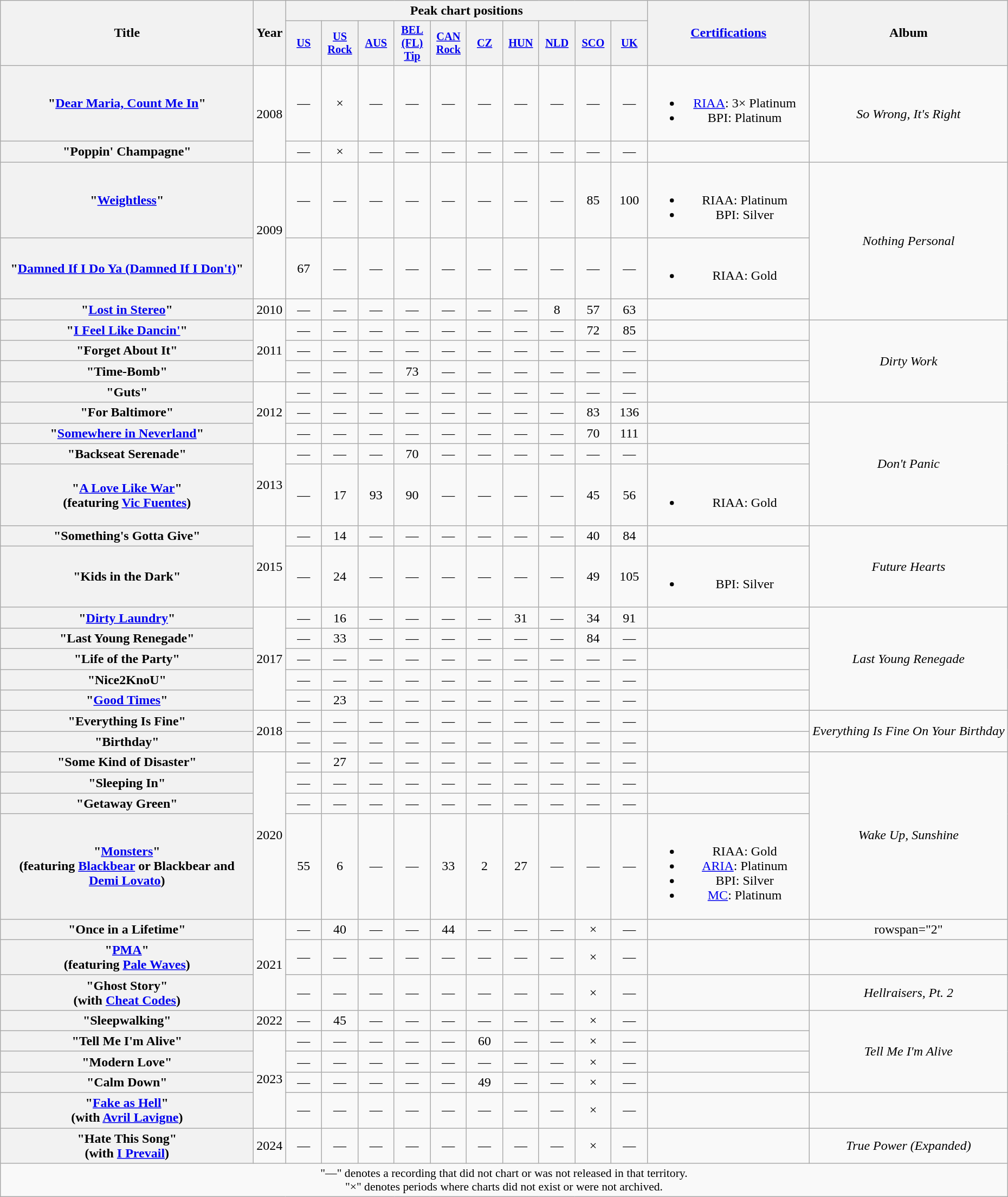<table class="wikitable plainrowheaders" style="text-align:center;">
<tr>
<th scope="col" rowspan="2" style="width:19em;">Title</th>
<th scope="col" rowspan="2">Year</th>
<th scope="col" colspan="10">Peak chart positions</th>
<th scope="col" rowspan="2" style="width:12em;"><a href='#'>Certifications</a></th>
<th scope="col" rowspan="2">Album</th>
</tr>
<tr>
<th scope="col" style="width:2.8em;font-size:85%;"><a href='#'>US</a><br></th>
<th scope="col" style="width:2.8em;font-size:85%;"><a href='#'>US<br>Rock</a><br></th>
<th scope="col" style="width:2.8em;font-size:85%;"><a href='#'>AUS</a><br></th>
<th scope="col" style="width:2.8em;font-size:85%;"><a href='#'>BEL<br>(FL)<br>Tip</a><br></th>
<th scope="col" style="width:2.8em;font-size:85%;"><a href='#'>CAN<br>Rock</a><br></th>
<th scope="col" style="width:2.8em;font-size:85%;"><a href='#'>CZ</a><br></th>
<th scope="col" style="width:2.8em;font-size:85%;"><a href='#'>HUN</a><br></th>
<th scope="col" style="width:2.8em;font-size:85%;"><a href='#'>NLD</a><br></th>
<th scope="col" style="width:2.8em;font-size:85%;"><a href='#'>SCO</a><br></th>
<th scope="col" style="width:2.8em;font-size:85%;"><a href='#'>UK</a><br></th>
</tr>
<tr>
<th scope="row">"<a href='#'>Dear Maria, Count Me In</a>"</th>
<td rowspan="2">2008</td>
<td>—</td>
<td>×</td>
<td>—</td>
<td>—</td>
<td>—</td>
<td>—</td>
<td>—</td>
<td>—</td>
<td>—</td>
<td>—</td>
<td><br><ul><li><a href='#'>RIAA</a>: 3× Platinum</li><li>BPI: Platinum</li></ul></td>
<td rowspan="2"><em>So Wrong, It's Right</em></td>
</tr>
<tr>
<th scope="row">"Poppin' Champagne"</th>
<td>—</td>
<td>×</td>
<td>—</td>
<td>—</td>
<td>—</td>
<td>—</td>
<td>—</td>
<td>—</td>
<td>—</td>
<td>—</td>
<td></td>
</tr>
<tr>
<th scope="row">"<a href='#'>Weightless</a>"</th>
<td rowspan="2">2009</td>
<td>—</td>
<td>—</td>
<td>—</td>
<td>—</td>
<td>—</td>
<td>—</td>
<td>—</td>
<td>—</td>
<td>85</td>
<td>100</td>
<td><br><ul><li>RIAA: Platinum</li><li>BPI: Silver</li></ul></td>
<td rowspan="3"><em>Nothing Personal</em></td>
</tr>
<tr>
<th scope="row">"<a href='#'>Damned If I Do Ya (Damned If I Don't)</a>"</th>
<td>67</td>
<td>—</td>
<td>—</td>
<td>—</td>
<td>—</td>
<td>—</td>
<td>—</td>
<td>—</td>
<td>—</td>
<td>—</td>
<td><br><ul><li>RIAA: Gold</li></ul></td>
</tr>
<tr>
<th scope="row">"<a href='#'>Lost in Stereo</a>"</th>
<td>2010</td>
<td>—</td>
<td>—</td>
<td>—</td>
<td>—</td>
<td>—</td>
<td>—</td>
<td>—</td>
<td>8</td>
<td>57</td>
<td>63</td>
<td></td>
</tr>
<tr>
<th scope="row">"<a href='#'>I Feel Like Dancin'</a>"</th>
<td rowspan="3">2011</td>
<td>—</td>
<td>—</td>
<td>—</td>
<td>—</td>
<td>—</td>
<td>—</td>
<td>—</td>
<td>—</td>
<td>72</td>
<td>85</td>
<td></td>
<td rowspan="4"><em>Dirty Work</em></td>
</tr>
<tr>
<th scope="row">"Forget About It"</th>
<td>—</td>
<td>—</td>
<td>—</td>
<td>—</td>
<td>—</td>
<td>—</td>
<td>—</td>
<td>—</td>
<td>—</td>
<td>—</td>
<td></td>
</tr>
<tr>
<th scope="row">"Time-Bomb"</th>
<td>—</td>
<td>—</td>
<td>—</td>
<td>73</td>
<td>—</td>
<td>—</td>
<td>—</td>
<td>—</td>
<td>—</td>
<td>—</td>
<td></td>
</tr>
<tr>
<th scope="row">"Guts"</th>
<td rowspan="3">2012</td>
<td>—</td>
<td>—</td>
<td>—</td>
<td>—</td>
<td>—</td>
<td>—</td>
<td>—</td>
<td>—</td>
<td>—</td>
<td>—</td>
</tr>
<tr>
<th scope="row">"For Baltimore"</th>
<td>—</td>
<td>—</td>
<td>—</td>
<td>—</td>
<td>—</td>
<td>—</td>
<td>—</td>
<td>—</td>
<td>83</td>
<td>136</td>
<td></td>
<td rowspan="4"><em>Don't Panic</em></td>
</tr>
<tr>
<th scope="row">"<a href='#'>Somewhere in Neverland</a>"</th>
<td>—</td>
<td>—</td>
<td>—</td>
<td>—</td>
<td>—</td>
<td>—</td>
<td>—</td>
<td>—</td>
<td>70</td>
<td>111</td>
<td></td>
</tr>
<tr>
<th scope="row">"Backseat Serenade"</th>
<td rowspan="2">2013</td>
<td>—</td>
<td>—</td>
<td>—</td>
<td>70</td>
<td>—</td>
<td>—</td>
<td>—</td>
<td>—</td>
<td>—</td>
<td>—</td>
<td></td>
</tr>
<tr>
<th scope="row">"<a href='#'>A Love Like War</a>"<br><span>(featuring <a href='#'>Vic Fuentes</a>)</span></th>
<td>—</td>
<td>17</td>
<td>93</td>
<td>90</td>
<td>—</td>
<td>—</td>
<td>—</td>
<td>—</td>
<td>45</td>
<td>56</td>
<td><br><ul><li>RIAA: Gold</li></ul></td>
</tr>
<tr>
<th scope="row">"Something's Gotta Give"</th>
<td rowspan="2">2015</td>
<td>—</td>
<td>14</td>
<td>—</td>
<td>—</td>
<td>—</td>
<td>—</td>
<td>—</td>
<td>—</td>
<td>40</td>
<td>84</td>
<td></td>
<td rowspan="2"><em>Future Hearts</em></td>
</tr>
<tr>
<th scope="row">"Kids in the Dark"</th>
<td>—</td>
<td>24</td>
<td>—</td>
<td>—</td>
<td>—</td>
<td>—</td>
<td>—</td>
<td>—</td>
<td>49</td>
<td>105</td>
<td><br><ul><li>BPI: Silver</li></ul></td>
</tr>
<tr>
<th scope="row">"<a href='#'>Dirty Laundry</a>"</th>
<td rowspan="5">2017</td>
<td>—</td>
<td>16</td>
<td>—</td>
<td>—</td>
<td>—</td>
<td>—</td>
<td>31</td>
<td>—</td>
<td>34</td>
<td>91</td>
<td></td>
<td rowspan="5"><em>Last Young Renegade</em></td>
</tr>
<tr>
<th scope="row">"Last Young Renegade"</th>
<td>—</td>
<td>33</td>
<td>—</td>
<td>—</td>
<td>—</td>
<td>—</td>
<td>—</td>
<td>—</td>
<td>84</td>
<td>—</td>
<td></td>
</tr>
<tr>
<th scope="row">"Life of the Party"</th>
<td>—</td>
<td>—</td>
<td>—</td>
<td>—</td>
<td>—</td>
<td>—</td>
<td>—</td>
<td>—</td>
<td>—</td>
<td>—</td>
<td></td>
</tr>
<tr>
<th scope="row">"Nice2KnoU"</th>
<td>—</td>
<td>—</td>
<td>—</td>
<td>—</td>
<td>—</td>
<td>—</td>
<td>—</td>
<td>—</td>
<td>—</td>
<td>—</td>
<td></td>
</tr>
<tr>
<th scope="row">"<a href='#'>Good Times</a>"</th>
<td>—</td>
<td>23</td>
<td>—</td>
<td>—</td>
<td>—</td>
<td>—</td>
<td>—</td>
<td>—</td>
<td>—</td>
<td>—</td>
<td></td>
</tr>
<tr>
<th scope="row">"Everything Is Fine"</th>
<td rowspan="2">2018</td>
<td>—</td>
<td>—</td>
<td>—</td>
<td>—</td>
<td>—</td>
<td>—</td>
<td>—</td>
<td>—</td>
<td>—</td>
<td>—</td>
<td></td>
<td rowspan="2"><em>Everything Is Fine On Your Birthday</em></td>
</tr>
<tr>
<th scope="row">"Birthday"</th>
<td>—</td>
<td>—</td>
<td>—</td>
<td>—</td>
<td>—</td>
<td>—</td>
<td>—</td>
<td>—</td>
<td>—</td>
<td>—</td>
<td></td>
</tr>
<tr>
<th scope="row">"Some Kind of Disaster"</th>
<td rowspan="4">2020</td>
<td>—</td>
<td>27</td>
<td>—</td>
<td>—</td>
<td>—</td>
<td>—</td>
<td>—</td>
<td>—</td>
<td>—</td>
<td>—</td>
<td></td>
<td rowspan="4"><em>Wake Up, Sunshine</em></td>
</tr>
<tr>
<th scope="row">"Sleeping In"</th>
<td>—</td>
<td>—</td>
<td>—</td>
<td>—</td>
<td>—</td>
<td>—</td>
<td>—</td>
<td>—</td>
<td>—</td>
<td>—</td>
<td></td>
</tr>
<tr>
<th scope="row">"Getaway Green"</th>
<td>—</td>
<td>—</td>
<td>—</td>
<td>—</td>
<td>—</td>
<td>—</td>
<td>—</td>
<td>—</td>
<td>—</td>
<td>—</td>
<td></td>
</tr>
<tr>
<th scope="row">"<a href='#'>Monsters</a>"<br><span>(featuring <a href='#'>Blackbear</a> or Blackbear and <a href='#'>Demi Lovato</a>)</span></th>
<td>55</td>
<td>6</td>
<td>—</td>
<td>—</td>
<td>33</td>
<td>2</td>
<td>27</td>
<td>—</td>
<td>—</td>
<td>—</td>
<td><br><ul><li>RIAA: Gold</li><li><a href='#'>ARIA</a>: Platinum</li><li>BPI: Silver</li><li><a href='#'>MC</a>: Platinum</li></ul></td>
</tr>
<tr>
<th scope="row">"Once in a Lifetime"</th>
<td rowspan="3">2021</td>
<td>—</td>
<td>40</td>
<td>—</td>
<td>—</td>
<td>44</td>
<td>—</td>
<td>—</td>
<td>—</td>
<td>×</td>
<td>—</td>
<td></td>
<td>rowspan="2" </td>
</tr>
<tr>
<th scope="row">"<a href='#'>PMA</a>" <br><span>(featuring <a href='#'>Pale Waves</a>)</span></th>
<td>—</td>
<td>—</td>
<td>—</td>
<td>—</td>
<td>—</td>
<td>—</td>
<td>—</td>
<td>—</td>
<td>×</td>
<td>—</td>
<td></td>
</tr>
<tr>
<th scope="row">"Ghost Story"<br><span>(with <a href='#'>Cheat Codes</a>)</span></th>
<td>—</td>
<td>—</td>
<td>—</td>
<td>—</td>
<td>—</td>
<td>—</td>
<td>—</td>
<td>—</td>
<td>×</td>
<td>—</td>
<td></td>
<td><em>Hellraisers, Pt. 2</em></td>
</tr>
<tr>
<th scope="row">"Sleepwalking"</th>
<td>2022</td>
<td>—</td>
<td>45</td>
<td>—</td>
<td>—</td>
<td>—</td>
<td>—</td>
<td>—</td>
<td>—</td>
<td>×</td>
<td>—</td>
<td></td>
<td rowspan="4” align="left"><em>Tell Me I'm Alive</em></td>
</tr>
<tr>
<th scope="row">"Tell Me I'm Alive"</th>
<td rowspan="4">2023</td>
<td>—</td>
<td>—</td>
<td>—</td>
<td>—</td>
<td>—</td>
<td>60</td>
<td>—</td>
<td>—</td>
<td>×</td>
<td>—</td>
<td></td>
</tr>
<tr>
<th scope="row">"Modern Love"</th>
<td>—</td>
<td>—</td>
<td>—</td>
<td>—</td>
<td>—</td>
<td>—</td>
<td>—</td>
<td>—</td>
<td>×</td>
<td>—</td>
<td></td>
</tr>
<tr>
<th scope="row">"Calm Down"</th>
<td>—</td>
<td>—</td>
<td>—</td>
<td>—</td>
<td>—</td>
<td>49</td>
<td>—</td>
<td>—</td>
<td>×</td>
<td>—</td>
<td></td>
</tr>
<tr>
<th scope="row">"<a href='#'>Fake as Hell</a>" <br><span>(with <a href='#'>Avril Lavigne</a>)</span></th>
<td>—</td>
<td>—</td>
<td>—</td>
<td>—</td>
<td>—</td>
<td>—</td>
<td>—</td>
<td>—</td>
<td>×</td>
<td>—</td>
<td></td>
<td></td>
</tr>
<tr>
<th scope="row">"Hate This Song" <br><span>(with <a href='#'>I Prevail</a>)</span></th>
<td>2024</td>
<td>—</td>
<td>—</td>
<td>—</td>
<td>—</td>
<td>—</td>
<td>—</td>
<td>—</td>
<td>—</td>
<td>×</td>
<td>—</td>
<td></td>
<td><em>True Power (Expanded)</em></td>
</tr>
<tr>
<td colspan="14" style="font-size:90%">"—" denotes a recording that did not chart or was not released in that territory.<br>"×" denotes periods where charts did not exist or were not archived.</td>
</tr>
</table>
